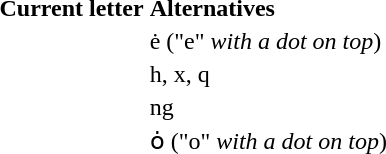<table>
<tr>
<td><strong>Current letter</strong></td>
<td><strong>Alternatives</strong></td>
</tr>
<tr>
<td></td>
<td>ė ("e" <em>with a dot on top</em>)</td>
</tr>
<tr>
<td></td>
<td>h, x, q</td>
</tr>
<tr>
<td></td>
<td>ng</td>
</tr>
<tr>
<td></td>
<td>ȯ ("o" <em>with a dot on top</em>)</td>
</tr>
</table>
